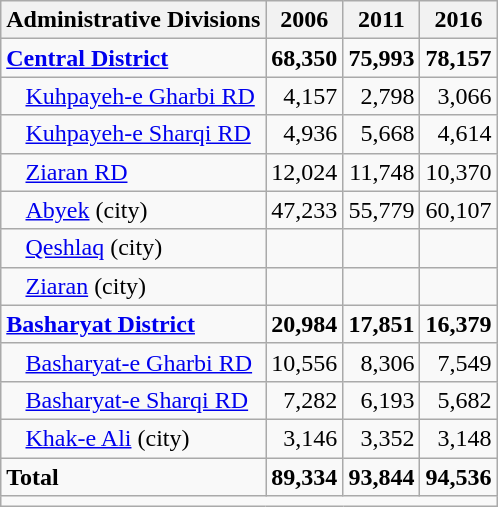<table class="wikitable">
<tr>
<th>Administrative Divisions</th>
<th>2006</th>
<th>2011</th>
<th>2016</th>
</tr>
<tr>
<td><strong><a href='#'>Central District</a></strong></td>
<td style="text-align: right;"><strong>68,350</strong></td>
<td style="text-align: right;"><strong>75,993</strong></td>
<td style="text-align: right;"><strong>78,157</strong></td>
</tr>
<tr>
<td style="padding-left: 1em;"><a href='#'>Kuhpayeh-e Gharbi RD</a></td>
<td style="text-align: right;">4,157</td>
<td style="text-align: right;">2,798</td>
<td style="text-align: right;">3,066</td>
</tr>
<tr>
<td style="padding-left: 1em;"><a href='#'>Kuhpayeh-e Sharqi RD</a></td>
<td style="text-align: right;">4,936</td>
<td style="text-align: right;">5,668</td>
<td style="text-align: right;">4,614</td>
</tr>
<tr>
<td style="padding-left: 1em;"><a href='#'>Ziaran RD</a></td>
<td style="text-align: right;">12,024</td>
<td style="text-align: right;">11,748</td>
<td style="text-align: right;">10,370</td>
</tr>
<tr>
<td style="padding-left: 1em;"><a href='#'>Abyek</a> (city)</td>
<td style="text-align: right;">47,233</td>
<td style="text-align: right;">55,779</td>
<td style="text-align: right;">60,107</td>
</tr>
<tr>
<td style="padding-left: 1em;"><a href='#'>Qeshlaq</a> (city)</td>
<td style="text-align: right;"></td>
<td style="text-align: right;"></td>
<td style="text-align: right;"></td>
</tr>
<tr>
<td style="padding-left: 1em;"><a href='#'>Ziaran</a> (city)</td>
<td style="text-align: right;"></td>
<td style="text-align: right;"></td>
<td style="text-align: right;"></td>
</tr>
<tr>
<td><strong><a href='#'>Basharyat District</a></strong></td>
<td style="text-align: right;"><strong>20,984</strong></td>
<td style="text-align: right;"><strong>17,851</strong></td>
<td style="text-align: right;"><strong>16,379</strong></td>
</tr>
<tr>
<td style="padding-left: 1em;"><a href='#'>Basharyat-e Gharbi RD</a></td>
<td style="text-align: right;">10,556</td>
<td style="text-align: right;">8,306</td>
<td style="text-align: right;">7,549</td>
</tr>
<tr>
<td style="padding-left: 1em;"><a href='#'>Basharyat-e Sharqi RD</a></td>
<td style="text-align: right;">7,282</td>
<td style="text-align: right;">6,193</td>
<td style="text-align: right;">5,682</td>
</tr>
<tr>
<td style="padding-left: 1em;"><a href='#'>Khak-e Ali</a> (city)</td>
<td style="text-align: right;">3,146</td>
<td style="text-align: right;">3,352</td>
<td style="text-align: right;">3,148</td>
</tr>
<tr>
<td><strong>Total</strong></td>
<td style="text-align: right;"><strong>89,334</strong></td>
<td style="text-align: right;"><strong>93,844</strong></td>
<td style="text-align: right;"><strong>94,536</strong></td>
</tr>
<tr>
<td colspan=4></td>
</tr>
</table>
